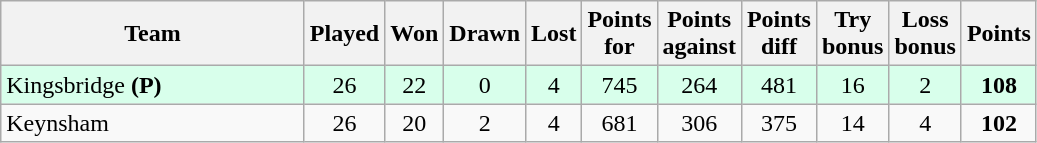<table class="wikitable" style="text-align:center">
<tr>
<th bgcolor="#efefef" width="195">Team</th>
<th bgcolor="#efefef" width="20">Played</th>
<th bgcolor="#efefef" width="20">Won</th>
<th bgcolor="#efefef" width="20">Drawn</th>
<th bgcolor="#efefef" width="20">Lost</th>
<th bgcolor="#efefef" width="20">Points for</th>
<th bgcolor="#efefef" width="20">Points against</th>
<th bgcolor="#efefef" width="20">Points diff</th>
<th bgcolor="#efefef" width="20">Try bonus</th>
<th bgcolor="#efefef" width="20">Loss bonus</th>
<th bgcolor="#efefef" width="20">Points</th>
</tr>
<tr bgcolor=#d8ffeb align=center>
<td style="text-align:left;">Kingsbridge <strong>(P)</strong></td>
<td>26</td>
<td>22</td>
<td>0</td>
<td>4</td>
<td>745</td>
<td>264</td>
<td>481</td>
<td>16</td>
<td>2</td>
<td><strong>108</strong></td>
</tr>
<tr>
<td align=left>Keynsham</td>
<td>26</td>
<td>20</td>
<td>2</td>
<td>4</td>
<td>681</td>
<td>306</td>
<td>375</td>
<td>14</td>
<td>4</td>
<td><strong>102</strong></td>
</tr>
</table>
